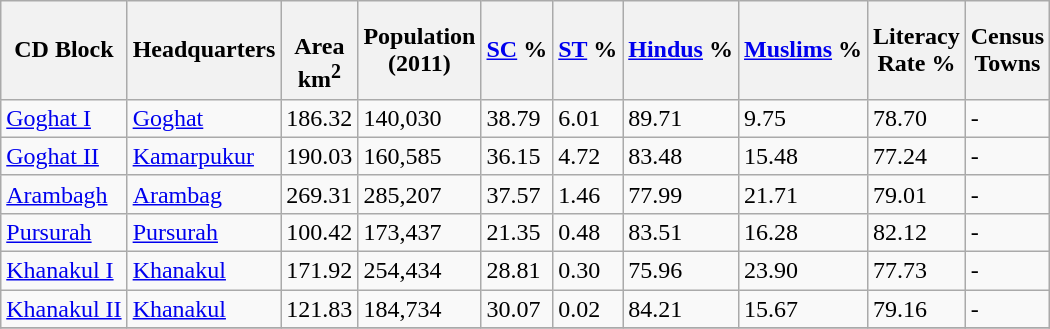<table class="wikitable sortable">
<tr>
<th>CD Block</th>
<th>Headquarters</th>
<th><br>Area<br>km<sup>2</sup></th>
<th>Population<br>(2011)</th>
<th><a href='#'>SC</a> %</th>
<th><a href='#'>ST</a> %</th>
<th><a href='#'>Hindus</a> %</th>
<th><a href='#'>Muslims</a> %</th>
<th>Literacy<br> Rate %</th>
<th>Census<br>Towns</th>
</tr>
<tr>
<td><a href='#'>Goghat I</a></td>
<td><a href='#'>Goghat</a></td>
<td>186.32</td>
<td>140,030</td>
<td>38.79</td>
<td>6.01</td>
<td>89.71</td>
<td>9.75</td>
<td>78.70</td>
<td>-</td>
</tr>
<tr>
<td><a href='#'>Goghat II</a></td>
<td><a href='#'>Kamarpukur</a></td>
<td>190.03</td>
<td>160,585</td>
<td>36.15</td>
<td>4.72</td>
<td>83.48</td>
<td>15.48</td>
<td>77.24</td>
<td>-</td>
</tr>
<tr>
<td><a href='#'>Arambagh</a></td>
<td><a href='#'>Arambag</a></td>
<td>269.31</td>
<td>285,207</td>
<td>37.57</td>
<td>1.46</td>
<td>77.99</td>
<td>21.71</td>
<td>79.01</td>
<td>-</td>
</tr>
<tr>
<td><a href='#'>Pursurah</a></td>
<td><a href='#'>Pursurah</a></td>
<td>100.42</td>
<td>173,437</td>
<td>21.35</td>
<td>0.48</td>
<td>83.51</td>
<td>16.28</td>
<td>82.12</td>
<td>-</td>
</tr>
<tr>
<td><a href='#'>Khanakul I</a></td>
<td><a href='#'>Khanakul</a></td>
<td>171.92</td>
<td>254,434</td>
<td>28.81</td>
<td>0.30</td>
<td>75.96</td>
<td>23.90</td>
<td>77.73</td>
<td>-</td>
</tr>
<tr>
<td><a href='#'>Khanakul II</a></td>
<td><a href='#'>Khanakul</a></td>
<td>121.83</td>
<td>184,734</td>
<td>30.07</td>
<td>0.02</td>
<td>84.21</td>
<td>15.67</td>
<td>79.16</td>
<td>-</td>
</tr>
<tr>
</tr>
</table>
